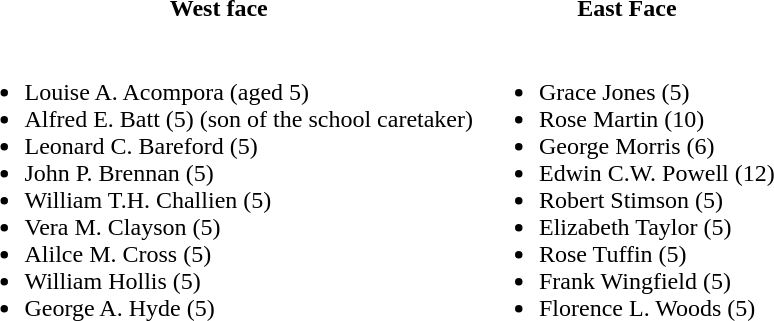<table>
<tr>
<th>West face</th>
<th>East Face</th>
</tr>
<tr>
<td><br><ul><li>Louise A. Acompora (aged 5)</li><li>Alfred E. Batt (5) (son of the school caretaker)</li><li>Leonard C. Bareford (5)</li><li>John P. Brennan (5)</li><li>William T.H. Challien (5)</li><li>Vera M. Clayson (5)</li><li>Alilce M. Cross (5)</li><li>William Hollis (5)</li><li>George A. Hyde (5)</li></ul></td>
<td><br><ul><li>Grace Jones (5)</li><li>Rose Martin (10)</li><li>George Morris (6)</li><li>Edwin C.W. Powell (12)</li><li>Robert Stimson (5)</li><li>Elizabeth Taylor (5)</li><li>Rose Tuffin (5)</li><li>Frank Wingfield (5)</li><li>Florence L. Woods (5)</li></ul></td>
</tr>
</table>
